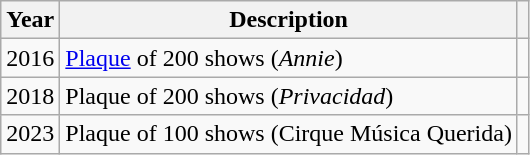<table class="wikitable sortable plainrowheaders">
<tr>
<th scope="col">Year</th>
<th scope="col">Description</th>
<th scope="col" class="unsortable"></th>
</tr>
<tr>
<td>2016</td>
<td><a href='#'>Plaque</a> of 200 shows (<em>Annie</em>)</td>
<td style="text-align:center;"></td>
</tr>
<tr>
<td>2018</td>
<td>Plaque of 200 shows (<em>Privacidad</em>)</td>
<td style="text-align:center;"></td>
</tr>
<tr>
<td>2023</td>
<td>Plaque of 100 shows (Cirque Música Querida)</td>
<td style="text-align:center;"></td>
</tr>
</table>
